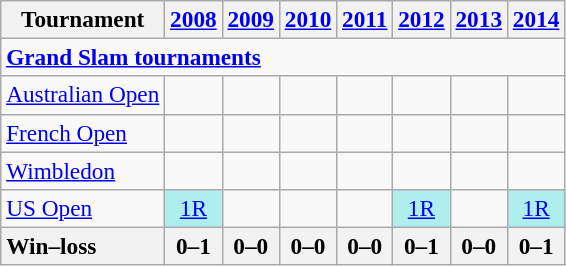<table class=wikitable style=text-align:center;font-size:97%>
<tr>
<th>Tournament</th>
<th><a href='#'>2008</a></th>
<th><a href='#'>2009</a></th>
<th><a href='#'>2010</a></th>
<th><a href='#'>2011</a></th>
<th><a href='#'>2012</a></th>
<th><a href='#'>2013</a></th>
<th><a href='#'>2014</a></th>
</tr>
<tr>
<td colspan=10 align=left><strong><a href='#'>Grand Slam tournaments</a></strong></td>
</tr>
<tr>
<td align=left><a href='#'>Australian Open</a></td>
<td></td>
<td></td>
<td></td>
<td></td>
<td></td>
<td></td>
<td></td>
</tr>
<tr>
<td align=left><a href='#'>French Open</a></td>
<td></td>
<td></td>
<td></td>
<td></td>
<td></td>
<td></td>
<td></td>
</tr>
<tr>
<td align=left><a href='#'>Wimbledon</a></td>
<td></td>
<td></td>
<td></td>
<td></td>
<td></td>
<td></td>
<td></td>
</tr>
<tr>
<td align=left><a href='#'>US Open</a></td>
<td bgcolor=afeeee><a href='#'>1R</a></td>
<td></td>
<td></td>
<td></td>
<td bgcolor=afeeee><a href='#'>1R</a></td>
<td></td>
<td bgcolor=afeeee><a href='#'>1R</a></td>
</tr>
<tr>
<th style=text-align:left>Win–loss</th>
<th>0–1</th>
<th>0–0</th>
<th>0–0</th>
<th>0–0</th>
<th>0–1</th>
<th>0–0</th>
<th>0–1</th>
</tr>
</table>
